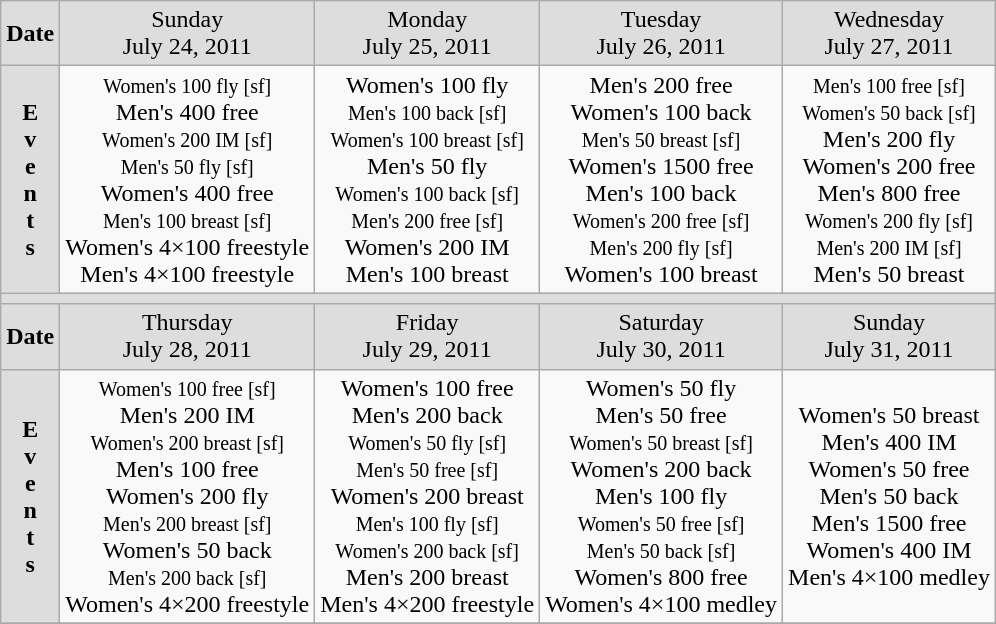<table class=wikitable style="text-align:center">
<tr bgcolor=#DDDDDD>
<td><strong>Date</strong></td>
<td>Sunday <br> July 24, 2011</td>
<td>Monday <br> July 25, 2011</td>
<td>Tuesday <br> July 26, 2011</td>
<td>Wednesday <br> July 27, 2011</td>
</tr>
<tr>
<td bgcolor=#DDDDDD><strong>E<br> v<br> e<br> n<br> t<br> s</strong></td>
<td><small>Women's 100 fly [sf] <br></small> Men's 400 free <small><br> Women's 200 IM [sf] <br> Men's 50 fly [sf] <br></small> Women's 400 free <small><br> Men's 100 breast [sf] <br></small> Women's 4×100 freestyle <br> Men's 4×100 freestyle</td>
<td>Women's 100 fly <small><br> Men's 100 back [sf] <br> Women's 100 breast [sf] <br></small> Men's 50 fly <small><br> Women's 100 back [sf] <br> Men's 200 free [sf] <br></small> Women's 200 IM <br> Men's 100 breast</td>
<td>Men's 200 free <br> Women's 100 back <small><br> Men's 50 breast [sf] <br></small> Women's 1500 free <br> Men's 100 back <small><br> Women's 200 free [sf] <br> Men's 200 fly [sf] <br></small> Women's 100 breast</td>
<td><small>Men's 100 free [sf] <br> Women's 50 back [sf] <br></small> Men's 200 fly <br> Women's 200 free <br> Men's 800 free <small><br> Women's 200 fly [sf] <br> Men's 200 IM [sf] <br></small> Men's 50 breast</td>
</tr>
<tr>
<td bgcolor=#DDDDDD colspan=7></td>
</tr>
<tr bgcolor=#DDDDDD>
<td><strong>Date</strong></td>
<td>Thursday <br> July 28, 2011</td>
<td>Friday <br> July 29, 2011</td>
<td>Saturday <br> July 30, 2011</td>
<td>Sunday <br> July 31, 2011</td>
</tr>
<tr>
<td bgcolor=#DDDDDD><strong>E<br> v<br> e<br> n<br> t<br> s</strong></td>
<td><small>Women's 100 free [sf] <br></small> Men's 200 IM <small><br> Women's 200 breast [sf] <br></small> Men's 100 free <br> Women's 200 fly <small><br> Men's 200 breast [sf] <br></small> Women's 50 back <small><br> Men's 200 back [sf] <br></small> Women's 4×200 freestyle</td>
<td>Women's 100 free <br> Men's 200 back <small><br> Women's 50 fly [sf]<br> Men's 50 free [sf]<br></small> Women's 200 breast<small><br> Men's 100 fly [sf]<br>Women's 200 back [sf]<br></small> Men's 200 breast <br> Men's 4×200 freestyle</td>
<td>Women's 50 fly <br> Men's 50 free <small><br> Women's 50 breast [sf] <br></small> Women's 200 back <br> Men's 100 fly <small><br> Women's 50 free [sf] <br> Men's 50 back [sf] </small><br> Women's 800 free <br> Women's 4×100 medley</td>
<td>Women's 50 breast <br> Men's 400 IM <br> Women's 50 free <br> Men's 50 back <br> Men's 1500 free <br> Women's 400 IM <br> Men's 4×100 medley</td>
</tr>
<tr>
</tr>
</table>
